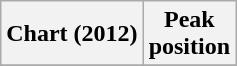<table class="wikitable plainrowheaders" style="text-align:center">
<tr>
<th scope="col">Chart (2012)</th>
<th scope="col">Peak<br>position</th>
</tr>
<tr>
</tr>
</table>
